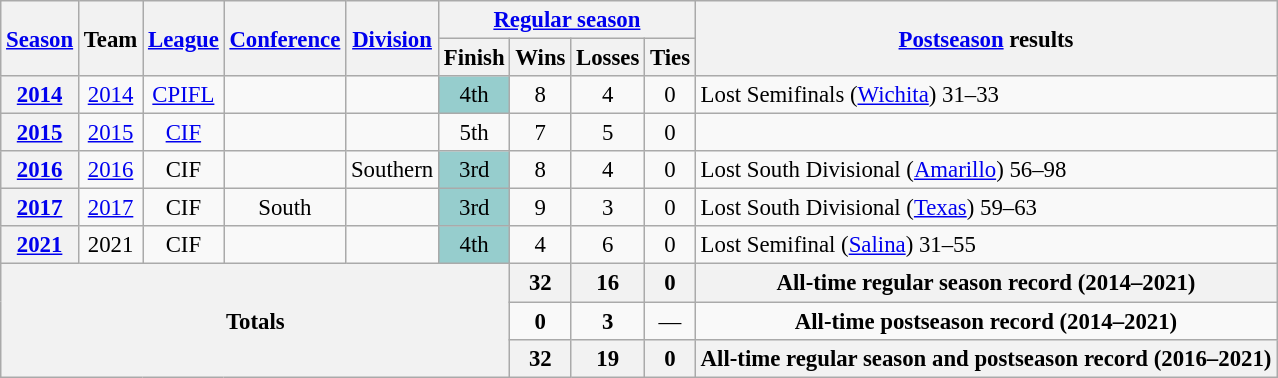<table class="wikitable" style="text-align:center; font-size: 95%;">
<tr>
<th rowspan="2"><a href='#'>Season</a></th>
<th rowspan="2">Team</th>
<th rowspan="2"><a href='#'>League</a></th>
<th rowspan="2"><a href='#'>Conference</a></th>
<th rowspan="2"><a href='#'>Division</a></th>
<th colspan="4"><a href='#'>Regular season</a></th>
<th rowspan="2"><a href='#'>Postseason</a> results</th>
</tr>
<tr>
<th>Finish</th>
<th>Wins</th>
<th>Losses</th>
<th>Ties</th>
</tr>
<tr>
<th><a href='#'>2014</a></th>
<td><a href='#'>2014</a></td>
<td><a href='#'>CPIFL</a></td>
<td></td>
<td></td>
<td style="background:#96cdcd;">4th</td>
<td>8</td>
<td>4</td>
<td>0</td>
<td style="text-align:left;">Lost Semifinals (<a href='#'>Wichita</a>) 31–33</td>
</tr>
<tr>
<th><a href='#'>2015</a></th>
<td><a href='#'>2015</a></td>
<td><a href='#'>CIF</a></td>
<td></td>
<td></td>
<td>5th</td>
<td>7</td>
<td>5</td>
<td>0</td>
<td style="text-align:left;"></td>
</tr>
<tr>
<th><a href='#'>2016</a></th>
<td><a href='#'>2016</a></td>
<td>CIF</td>
<td></td>
<td>Southern</td>
<td style="background:#96cdcd;">3rd</td>
<td>8</td>
<td>4</td>
<td>0</td>
<td style="text-align:left;">Lost South Divisional (<a href='#'>Amarillo</a>) 56–98</td>
</tr>
<tr>
<th><a href='#'>2017</a></th>
<td><a href='#'>2017</a></td>
<td>CIF</td>
<td>South</td>
<td></td>
<td style="background:#96cdcd;">3rd</td>
<td>9</td>
<td>3</td>
<td>0</td>
<td style="text-align:left;">Lost South Divisional (<a href='#'>Texas</a>) 59–63</td>
</tr>
<tr>
<th><a href='#'>2021</a></th>
<td>2021</td>
<td>CIF</td>
<td></td>
<td></td>
<td style="background:#96cdcd;">4th</td>
<td>4</td>
<td>6</td>
<td>0</td>
<td style="text-align:left;">Lost Semifinal (<a href='#'>Salina</a>) 31–55</td>
</tr>
<tr>
<th rowspan="3" colspan="6">Totals</th>
<th>32</th>
<th>16</th>
<th>0</th>
<th>All-time regular season record (2014–2021)</th>
</tr>
<tr>
<td><strong>0</strong></td>
<td><strong>3</strong></td>
<td>—</td>
<td><strong>All-time postseason record (2014–2021)</strong></td>
</tr>
<tr>
<th>32</th>
<th>19</th>
<th>0</th>
<th>All-time regular season and postseason record (2016–2021)</th>
</tr>
</table>
